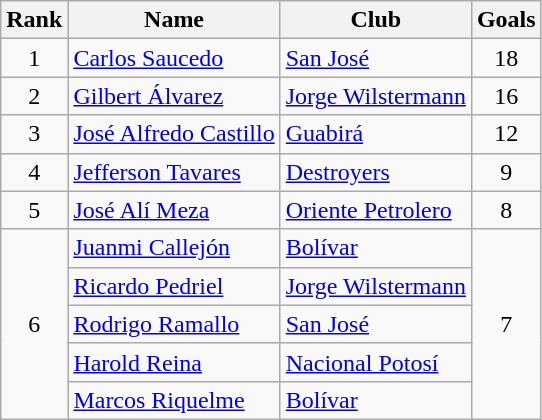<table class="wikitable" border="1">
<tr>
<th>Rank</th>
<th>Name</th>
<th>Club</th>
<th>Goals</th>
</tr>
<tr>
<td align=center>1</td>
<td> <a href='#'>Carlos Saucedo</a></td>
<td><a href='#'>San José</a></td>
<td align=center>18</td>
</tr>
<tr>
<td align=center>2</td>
<td> <a href='#'>Gilbert Álvarez</a></td>
<td><a href='#'>Jorge Wilstermann</a></td>
<td align=center>16</td>
</tr>
<tr>
<td align=center>3</td>
<td> <a href='#'>José Alfredo Castillo</a></td>
<td><a href='#'>Guabirá</a></td>
<td align=center>12</td>
</tr>
<tr>
<td align=center>4</td>
<td> <a href='#'>Jefferson Tavares</a></td>
<td><a href='#'>Destroyers</a></td>
<td align=center>9</td>
</tr>
<tr>
<td align=center>5</td>
<td> <a href='#'>José Alí Meza</a></td>
<td><a href='#'>Oriente Petrolero</a></td>
<td align=center>8</td>
</tr>
<tr>
<td rowspan=5 align=center>6</td>
<td> <a href='#'>Juanmi Callejón</a></td>
<td><a href='#'>Bolívar</a></td>
<td rowspan=5 align=center>7</td>
</tr>
<tr>
<td> <a href='#'>Ricardo Pedriel</a></td>
<td><a href='#'>Jorge Wilstermann</a></td>
</tr>
<tr>
<td> <a href='#'>Rodrigo Ramallo</a></td>
<td><a href='#'>San José</a></td>
</tr>
<tr>
<td> <a href='#'>Harold Reina</a></td>
<td><a href='#'>Nacional Potosí</a></td>
</tr>
<tr>
<td> <a href='#'>Marcos Riquelme</a></td>
<td><a href='#'>Bolívar</a></td>
</tr>
</table>
